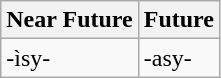<table class="wikitable">
<tr>
<th>Near Future</th>
<th>Future</th>
</tr>
<tr>
<td>-ìsy-</td>
<td>-asy-</td>
</tr>
</table>
